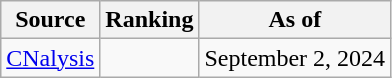<table class="wikitable" style="text-align:center">
<tr>
<th>Source</th>
<th>Ranking</th>
<th>As of</th>
</tr>
<tr>
<td align=left><a href='#'>CNalysis</a></td>
<td></td>
<td>September 2, 2024</td>
</tr>
</table>
